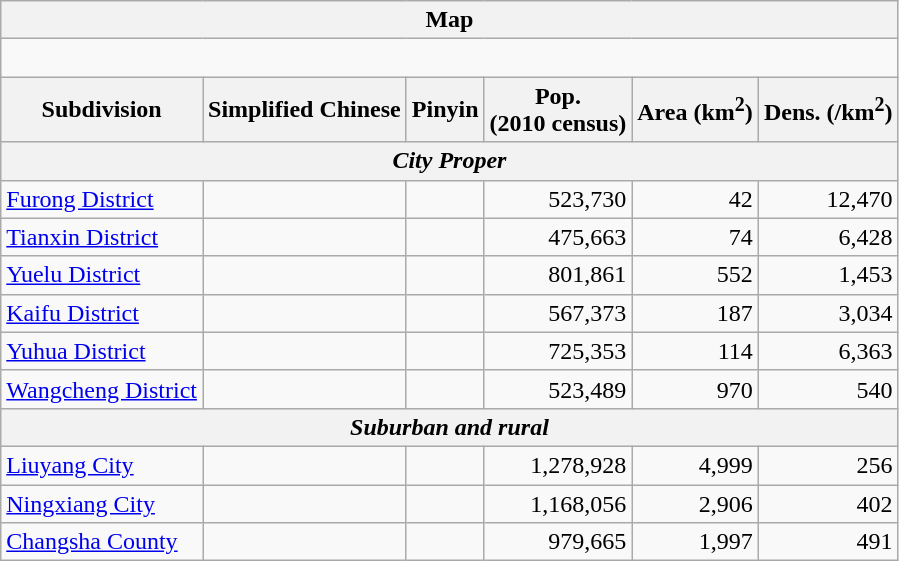<table class="wikitable">
<tr>
<th colspan="6">Map</th>
</tr>
<tr>
<td colspan="6"><div><br>









</div></td>
</tr>
<tr>
<th align="left">Subdivision</th>
<th align="right">Simplified Chinese</th>
<th align="right">Pinyin</th>
<th align="right">Pop.<br>(2010 census)</th>
<th align="right">Area (km<sup>2</sup>)</th>
<th align="right">Dens. (/km<sup>2</sup>)</th>
</tr>
<tr>
<th colspan="6"><em>City Proper</em></th>
</tr>
<tr>
<td><a href='#'>Furong District</a></td>
<td align="right"></td>
<td align="left"></td>
<td align="right">523,730</td>
<td align="right">42</td>
<td align="right">12,470</td>
</tr>
<tr>
<td><a href='#'>Tianxin District</a></td>
<td align="right"></td>
<td align="left"></td>
<td align="right">475,663</td>
<td align="right">74</td>
<td align="right">6,428</td>
</tr>
<tr>
<td><a href='#'>Yuelu District</a></td>
<td align="right"></td>
<td align="left"></td>
<td align="right">801,861</td>
<td align="right">552</td>
<td align="right">1,453</td>
</tr>
<tr>
<td><a href='#'>Kaifu District</a></td>
<td align="right"></td>
<td align="left"></td>
<td align="right">567,373</td>
<td align="right">187</td>
<td align="right">3,034</td>
</tr>
<tr>
<td><a href='#'>Yuhua District</a></td>
<td align="right"></td>
<td align="left"></td>
<td align="right">725,353</td>
<td align="right">114</td>
<td align="right">6,363</td>
</tr>
<tr>
<td><a href='#'>Wangcheng District</a></td>
<td align="right"></td>
<td align="left"></td>
<td align="right">523,489</td>
<td align="right">970</td>
<td align="right">540</td>
</tr>
<tr>
<th colspan="6"><em>Suburban and rural</em></th>
</tr>
<tr>
<td><a href='#'>Liuyang City</a></td>
<td align="right"></td>
<td align="left"></td>
<td align="right">1,278,928</td>
<td align="right">4,999</td>
<td align="right">256</td>
</tr>
<tr>
<td><a href='#'>Ningxiang City</a></td>
<td align="right"></td>
<td align="left"></td>
<td align="right">1,168,056</td>
<td align="right">2,906</td>
<td align="right">402</td>
</tr>
<tr>
<td><a href='#'>Changsha County</a></td>
<td align="right"></td>
<td align="left"></td>
<td align="right">979,665</td>
<td align="right">1,997</td>
<td align="right">491</td>
</tr>
</table>
